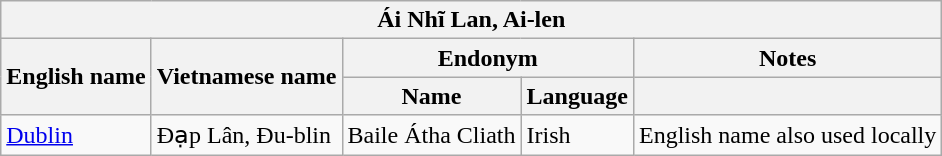<table class="wikitable sortable">
<tr>
<th colspan="5"> Ái Nhĩ Lan, Ai-len</th>
</tr>
<tr>
<th rowspan="2">English name</th>
<th rowspan="2">Vietnamese name</th>
<th colspan="2">Endonym</th>
<th>Notes</th>
</tr>
<tr>
<th>Name</th>
<th>Language</th>
<th></th>
</tr>
<tr>
<td><a href='#'>Dublin</a></td>
<td>Đạp Lân, Đu-blin</td>
<td>Baile Átha Cliath</td>
<td>Irish</td>
<td>English name also used locally</td>
</tr>
</table>
